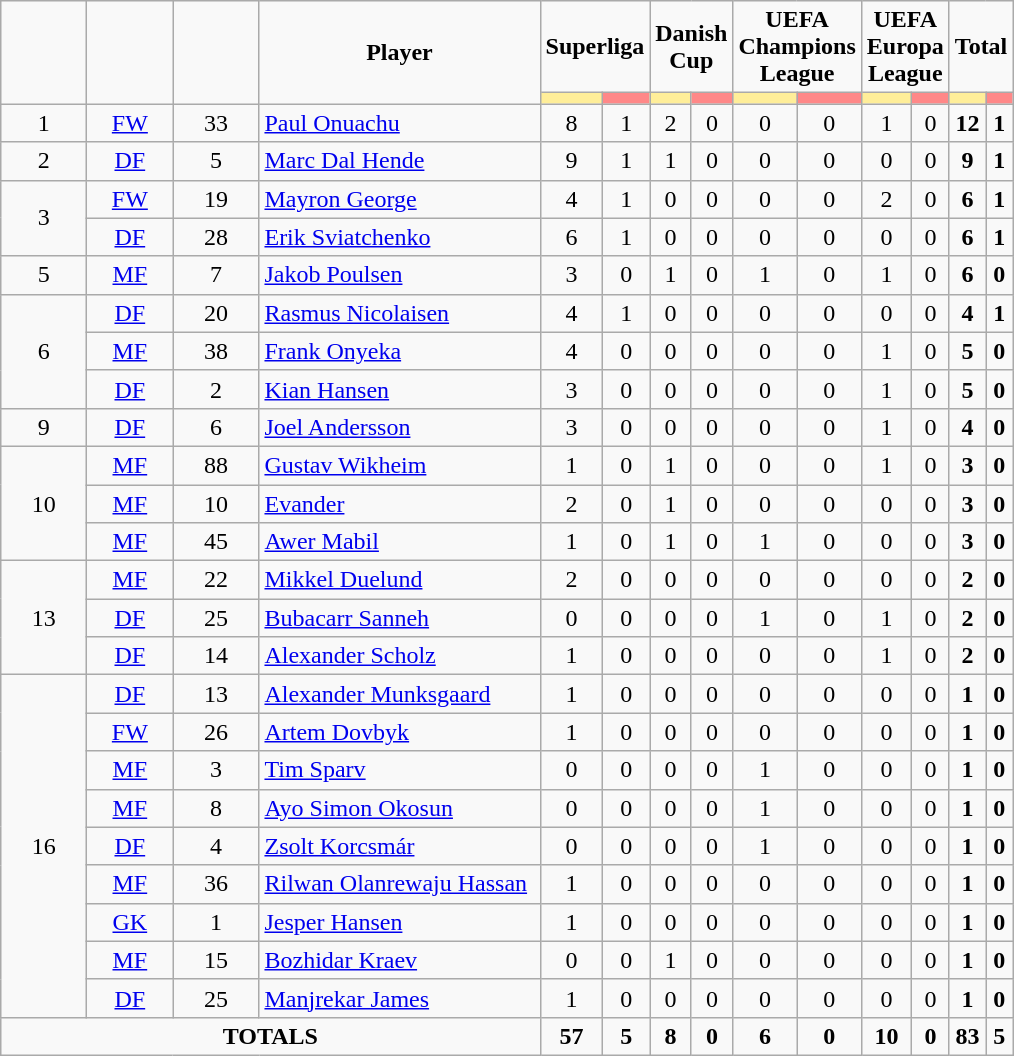<table class="wikitable" style="text-align:center;">
<tr>
<td rowspan="2"  style="width:50px;"><strong></strong></td>
<td rowspan="2"  style="width:50px;"><strong></strong></td>
<td rowspan="2"  style="width:50px;"><strong></strong></td>
<td rowspan="2"  style="width:180px;"><strong>Player</strong></td>
<td colspan="2"><strong>Superliga</strong></td>
<td colspan="2"><strong>Danish Cup</strong></td>
<td colspan="2"><strong>UEFA Champions League</strong></td>
<td colspan="2"><strong>UEFA Europa League</strong></td>
<td colspan="2"><strong>Total</strong></td>
</tr>
<tr>
<th style="width:10px; background:#fe9;"></th>
<th style="width:10px; background:#ff8888;"></th>
<th style="width:10px; background:#fe9;"></th>
<th style="width:10px; background:#ff8888;"></th>
<th style="width:10px; background:#fe9;"></th>
<th style="width:10px; background:#ff8888;"></th>
<th style="width:10px; background:#fe9;"></th>
<th style="width:10px; background:#ff8888;"></th>
<th style="width:10px; background:#fe9;"></th>
<th style="width:10px; background:#ff8888;"></th>
</tr>
<tr>
<td>1</td>
<td><a href='#'>FW</a></td>
<td>33</td>
<td align=left> <a href='#'>Paul Onuachu</a></td>
<td>8</td>
<td>1</td>
<td>2</td>
<td>0</td>
<td>0</td>
<td>0</td>
<td>1</td>
<td>0</td>
<td><strong>12</strong></td>
<td><strong>1</strong></td>
</tr>
<tr>
<td>2</td>
<td><a href='#'>DF</a></td>
<td>5</td>
<td align=left> <a href='#'>Marc Dal Hende</a></td>
<td>9</td>
<td>1</td>
<td>1</td>
<td>0</td>
<td>0</td>
<td>0</td>
<td>0</td>
<td>0</td>
<td><strong>9</strong></td>
<td><strong>1</strong></td>
</tr>
<tr>
<td rowspan=2>3</td>
<td><a href='#'>FW</a></td>
<td>19</td>
<td align=left> <a href='#'>Mayron George</a></td>
<td>4</td>
<td>1</td>
<td>0</td>
<td>0</td>
<td>0</td>
<td>0</td>
<td>2</td>
<td>0</td>
<td><strong>6</strong></td>
<td><strong>1</strong></td>
</tr>
<tr>
<td><a href='#'>DF</a></td>
<td>28</td>
<td align=left> <a href='#'>Erik Sviatchenko</a></td>
<td>6</td>
<td>1</td>
<td>0</td>
<td>0</td>
<td>0</td>
<td>0</td>
<td>0</td>
<td>0</td>
<td><strong>6</strong></td>
<td><strong>1</strong></td>
</tr>
<tr>
<td>5</td>
<td><a href='#'>MF</a></td>
<td>7</td>
<td align=left> <a href='#'>Jakob Poulsen</a></td>
<td>3</td>
<td>0</td>
<td>1</td>
<td>0</td>
<td>1</td>
<td>0</td>
<td>1</td>
<td>0</td>
<td><strong>6</strong></td>
<td><strong>0</strong></td>
</tr>
<tr>
<td rowspan=3>6</td>
<td><a href='#'>DF</a></td>
<td>20</td>
<td align=left> <a href='#'>Rasmus Nicolaisen</a></td>
<td>4</td>
<td>1</td>
<td>0</td>
<td>0</td>
<td>0</td>
<td>0</td>
<td>0</td>
<td>0</td>
<td><strong>4</strong></td>
<td><strong>1</strong></td>
</tr>
<tr>
<td><a href='#'>MF</a></td>
<td>38</td>
<td align=left> <a href='#'>Frank Onyeka</a></td>
<td>4</td>
<td>0</td>
<td>0</td>
<td>0</td>
<td>0</td>
<td>0</td>
<td>1</td>
<td>0</td>
<td><strong>5</strong></td>
<td><strong>0</strong></td>
</tr>
<tr>
<td><a href='#'>DF</a></td>
<td>2</td>
<td align=left> <a href='#'>Kian Hansen</a></td>
<td>3</td>
<td>0</td>
<td>0</td>
<td>0</td>
<td>0</td>
<td>0</td>
<td>1</td>
<td>0</td>
<td><strong>5</strong></td>
<td><strong>0</strong></td>
</tr>
<tr>
<td>9</td>
<td><a href='#'>DF</a></td>
<td>6</td>
<td align=left> <a href='#'>Joel Andersson</a></td>
<td>3</td>
<td>0</td>
<td>0</td>
<td>0</td>
<td>0</td>
<td>0</td>
<td>1</td>
<td>0</td>
<td><strong>4</strong></td>
<td><strong>0</strong></td>
</tr>
<tr>
<td rowspan=3>10</td>
<td><a href='#'>MF</a></td>
<td>88</td>
<td align=left> <a href='#'>Gustav Wikheim</a></td>
<td>1</td>
<td>0</td>
<td>1</td>
<td>0</td>
<td>0</td>
<td>0</td>
<td>1</td>
<td>0</td>
<td><strong>3</strong></td>
<td><strong>0</strong></td>
</tr>
<tr>
<td><a href='#'>MF</a></td>
<td>10</td>
<td align=left> <a href='#'>Evander</a></td>
<td>2</td>
<td>0</td>
<td>1</td>
<td>0</td>
<td>0</td>
<td>0</td>
<td>0</td>
<td>0</td>
<td><strong>3</strong></td>
<td><strong>0</strong></td>
</tr>
<tr>
<td><a href='#'>MF</a></td>
<td>45</td>
<td align=left> <a href='#'>Awer Mabil</a></td>
<td>1</td>
<td>0</td>
<td>1</td>
<td>0</td>
<td>1</td>
<td>0</td>
<td>0</td>
<td>0</td>
<td><strong>3</strong></td>
<td><strong>0</strong></td>
</tr>
<tr>
<td rowspan=3>13</td>
<td><a href='#'>MF</a></td>
<td>22</td>
<td align=left> <a href='#'>Mikkel Duelund</a></td>
<td>2</td>
<td>0</td>
<td>0</td>
<td>0</td>
<td>0</td>
<td>0</td>
<td>0</td>
<td>0</td>
<td><strong>2</strong></td>
<td><strong>0</strong></td>
</tr>
<tr>
<td><a href='#'>DF</a></td>
<td>25</td>
<td align=left> <a href='#'>Bubacarr Sanneh</a></td>
<td>0</td>
<td>0</td>
<td>0</td>
<td>0</td>
<td>1</td>
<td>0</td>
<td>1</td>
<td>0</td>
<td><strong>2</strong></td>
<td><strong>0</strong></td>
</tr>
<tr>
<td><a href='#'>DF</a></td>
<td>14</td>
<td align=left> <a href='#'>Alexander Scholz</a></td>
<td>1</td>
<td>0</td>
<td>0</td>
<td>0</td>
<td>0</td>
<td>0</td>
<td>1</td>
<td>0</td>
<td><strong>2</strong></td>
<td><strong>0</strong></td>
</tr>
<tr>
<td rowspan=9>16</td>
<td><a href='#'>DF</a></td>
<td>13</td>
<td align=left> <a href='#'>Alexander Munksgaard</a></td>
<td>1</td>
<td>0</td>
<td>0</td>
<td>0</td>
<td>0</td>
<td>0</td>
<td>0</td>
<td>0</td>
<td><strong>1</strong></td>
<td><strong>0</strong></td>
</tr>
<tr>
<td><a href='#'>FW</a></td>
<td>26</td>
<td align=left> <a href='#'>Artem Dovbyk</a></td>
<td>1</td>
<td>0</td>
<td>0</td>
<td>0</td>
<td>0</td>
<td>0</td>
<td>0</td>
<td>0</td>
<td><strong>1</strong></td>
<td><strong>0</strong></td>
</tr>
<tr>
<td><a href='#'>MF</a></td>
<td>3</td>
<td align=left> <a href='#'>Tim Sparv</a></td>
<td>0</td>
<td>0</td>
<td>0</td>
<td>0</td>
<td>1</td>
<td>0</td>
<td>0</td>
<td>0</td>
<td><strong>1</strong></td>
<td><strong>0</strong></td>
</tr>
<tr>
<td><a href='#'>MF</a></td>
<td>8</td>
<td align=left> <a href='#'>Ayo Simon Okosun</a></td>
<td>0</td>
<td>0</td>
<td>0</td>
<td>0</td>
<td>1</td>
<td>0</td>
<td>0</td>
<td>0</td>
<td><strong>1</strong></td>
<td><strong>0</strong></td>
</tr>
<tr>
<td><a href='#'>DF</a></td>
<td>4</td>
<td align=left> <a href='#'>Zsolt Korcsmár</a></td>
<td>0</td>
<td>0</td>
<td>0</td>
<td>0</td>
<td>1</td>
<td>0</td>
<td>0</td>
<td>0</td>
<td><strong>1</strong></td>
<td><strong>0</strong></td>
</tr>
<tr>
<td><a href='#'>MF</a></td>
<td>36</td>
<td align=left> <a href='#'>Rilwan Olanrewaju Hassan</a></td>
<td>1</td>
<td>0</td>
<td>0</td>
<td>0</td>
<td>0</td>
<td>0</td>
<td>0</td>
<td>0</td>
<td><strong>1</strong></td>
<td><strong>0</strong></td>
</tr>
<tr>
<td><a href='#'>GK</a></td>
<td>1</td>
<td align=left> <a href='#'>Jesper Hansen</a></td>
<td>1</td>
<td>0</td>
<td>0</td>
<td>0</td>
<td>0</td>
<td>0</td>
<td>0</td>
<td>0</td>
<td><strong>1</strong></td>
<td><strong>0</strong></td>
</tr>
<tr>
<td><a href='#'>MF</a></td>
<td>15</td>
<td align=left> <a href='#'>Bozhidar Kraev</a></td>
<td>0</td>
<td>0</td>
<td>1</td>
<td>0</td>
<td>0</td>
<td>0</td>
<td>0</td>
<td>0</td>
<td><strong>1</strong></td>
<td><strong>0</strong></td>
</tr>
<tr>
<td><a href='#'>DF</a></td>
<td>25</td>
<td align=left>  <a href='#'>Manjrekar James</a></td>
<td>1</td>
<td>0</td>
<td>0</td>
<td>0</td>
<td>0</td>
<td>0</td>
<td>0</td>
<td>0</td>
<td><strong>1</strong></td>
<td><strong>0</strong></td>
</tr>
<tr>
<td colspan="4"><strong>TOTALS</strong></td>
<td><strong>57</strong></td>
<td><strong>5</strong></td>
<td><strong>8</strong></td>
<td><strong>0</strong></td>
<td><strong>6</strong></td>
<td><strong>0</strong></td>
<td><strong>10</strong></td>
<td><strong>0</strong></td>
<td><strong>83</strong></td>
<td><strong>5</strong></td>
</tr>
</table>
